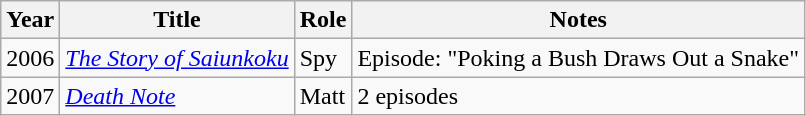<table class="wikitable sortable">
<tr>
<th>Year</th>
<th>Title</th>
<th>Role</th>
<th class="unsortable">Notes</th>
</tr>
<tr>
<td>2006</td>
<td data-sort-value="Story of Saiunkoku, The"><em><a href='#'>The Story of Saiunkoku</a></em></td>
<td>Spy</td>
<td>Episode: "Poking a Bush Draws Out a Snake"</td>
</tr>
<tr>
<td>2007</td>
<td><em><a href='#'>Death Note</a></em></td>
<td>Matt</td>
<td>2 episodes</td>
</tr>
</table>
